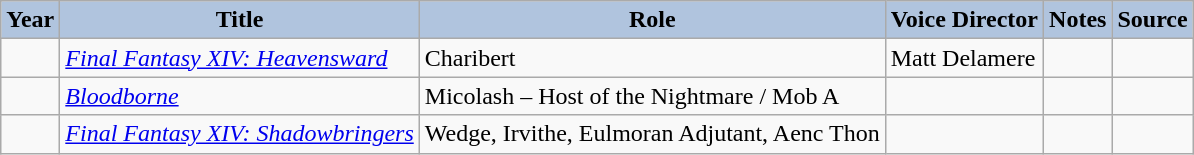<table class="wikitable sortable plainrowheaders" style="width=100%; font-size: 100%;">
<tr>
<th style="background:#b0c4de;">Year</th>
<th style="background:#b0c4de;">Title</th>
<th style="background:#b0c4de;">Role</th>
<th style="background:#b0c4de;">Voice Director</th>
<th style="background:#b0c4de;" class="unsortable">Notes</th>
<th style="background:#b0c4de;" class="unsortable">Source</th>
</tr>
<tr>
<td></td>
<td><em><a href='#'>Final Fantasy XIV: Heavensward</a></em></td>
<td>Charibert</td>
<td>Matt Delamere</td>
<td></td>
<td> </td>
</tr>
<tr>
<td></td>
<td><em><a href='#'>Bloodborne</a></em></td>
<td>Micolash – Host of the Nightmare / Mob A</td>
<td></td>
<td></td>
<td></td>
</tr>
<tr>
<td></td>
<td><em><a href='#'>Final Fantasy XIV: Shadowbringers</a></em></td>
<td>Wedge, Irvithe, Eulmoran Adjutant, Aenc Thon</td>
<td></td>
<td></td>
<td></td>
</tr>
</table>
